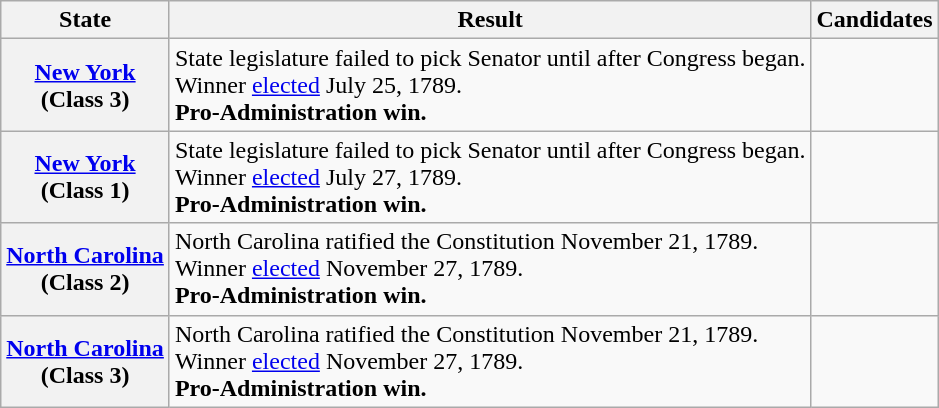<table class=wikitable>
<tr>
<th>State</th>
<th>Result</th>
<th>Candidates</th>
</tr>
<tr>
<th><a href='#'>New York</a><br>(Class 3)</th>
<td>State legislature failed to pick Senator until after Congress began.<br>Winner <a href='#'>elected</a> July 25, 1789.<br><strong>Pro-Administration win.</strong></td>
<td></td>
</tr>
<tr>
<th><a href='#'>New York</a><br>(Class 1)</th>
<td>State legislature failed to pick Senator until after Congress began.<br>Winner <a href='#'>elected</a> July 27, 1789.<br><strong>Pro-Administration win.</strong></td>
<td></td>
</tr>
<tr>
<th><a href='#'>North Carolina</a><br>(Class 2)</th>
<td>North Carolina ratified the Constitution November 21, 1789.<br>Winner <a href='#'>elected</a> November 27, 1789.<br><strong>Pro-Administration win.</strong></td>
<td></td>
</tr>
<tr>
<th><a href='#'>North Carolina</a><br>(Class 3)</th>
<td>North Carolina ratified the Constitution November 21, 1789.<br>Winner <a href='#'>elected</a> November 27, 1789.<br><strong>Pro-Administration win.</strong></td>
<td></td>
</tr>
</table>
